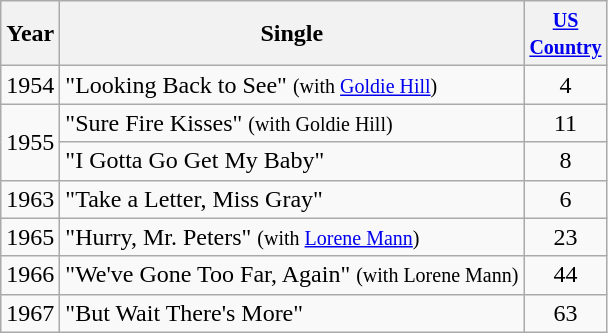<table class="wikitable">
<tr>
<th>Year</th>
<th>Single</th>
<th width="45"><small><a href='#'>US Country</a></small></th>
</tr>
<tr>
<td>1954</td>
<td>"Looking Back to See" <small>(with <a href='#'>Goldie Hill</a>)</small></td>
<td align="center">4</td>
</tr>
<tr>
<td rowspan="2">1955</td>
<td>"Sure Fire Kisses" <small>(with Goldie Hill)</small></td>
<td align="center">11</td>
</tr>
<tr>
<td>"I Gotta Go Get My Baby"</td>
<td align="center">8</td>
</tr>
<tr>
<td>1963</td>
<td>"Take a Letter, Miss Gray"</td>
<td align="center">6</td>
</tr>
<tr>
<td>1965</td>
<td>"Hurry, Mr. Peters" <small>(with <a href='#'>Lorene Mann</a>)</small></td>
<td align="center">23</td>
</tr>
<tr>
<td>1966</td>
<td>"We've Gone Too Far, Again" <small>(with Lorene Mann)</small></td>
<td align="center">44</td>
</tr>
<tr>
<td>1967</td>
<td>"But Wait There's More"</td>
<td align="center">63</td>
</tr>
</table>
